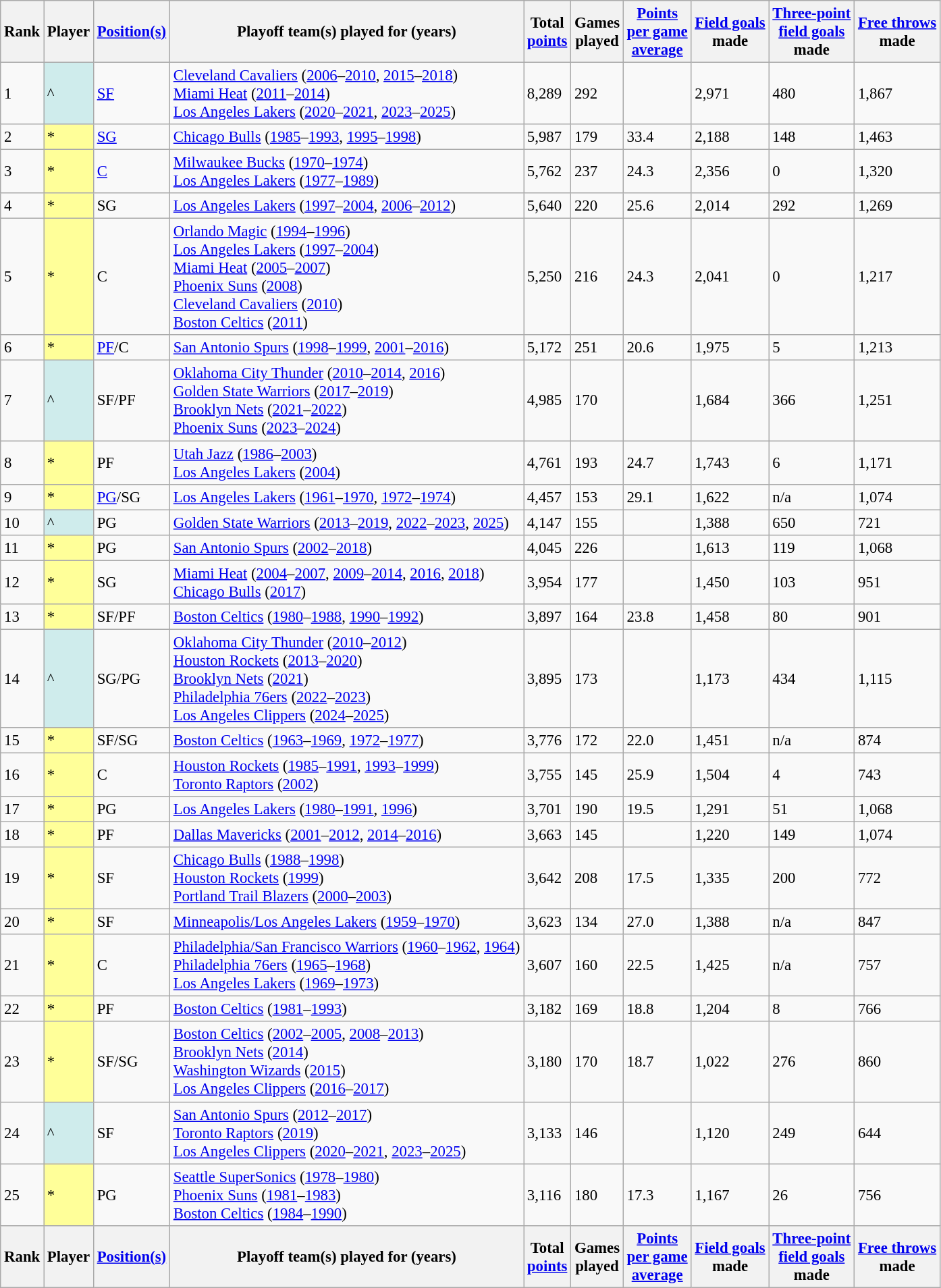<table class="wikitable sortable" style="font-size: 95%;">
<tr>
<th>Rank</th>
<th>Player</th>
<th><a href='#'>Position(s)</a></th>
<th class="unsortable">Playoff team(s) played for (years)</th>
<th>Total <br> <a href='#'>points</a></th>
<th>Games <br> played</th>
<th><a href='#'>Points <br> per game</a><br><a href='#'>average</a></th>
<th><a href='#'>Field goals</a><br>made</th>
<th><a href='#'>Three-point<br>field goals</a><br>made</th>
<th><a href='#'>Free throws</a><br> made</th>
</tr>
<tr>
<td>1</td>
<td bgcolor="#CFECEC">^</td>
<td><a href='#'>SF</a></td>
<td><a href='#'>Cleveland Cavaliers</a> (<a href='#'>2006</a>–<a href='#'>2010</a>, <a href='#'>2015</a>–<a href='#'>2018</a>)<br><a href='#'>Miami Heat</a> (<a href='#'>2011</a>–<a href='#'>2014</a>)<br><a href='#'>Los Angeles Lakers</a> (<a href='#'>2020</a>–<a href='#'>2021</a>, <a href='#'>2023</a>–<a href='#'>2025</a>)</td>
<td>8,289</td>
<td>292</td>
<td></td>
<td>2,971</td>
<td>480</td>
<td>1,867</td>
</tr>
<tr>
<td>2</td>
<td bgcolor="#FFFF99">*</td>
<td><a href='#'>SG</a></td>
<td><a href='#'>Chicago Bulls</a> (<a href='#'>1985</a>–<a href='#'>1993</a>, <a href='#'>1995</a>–<a href='#'>1998</a>)</td>
<td>5,987</td>
<td>179</td>
<td>33.4</td>
<td>2,188</td>
<td>148</td>
<td>1,463</td>
</tr>
<tr>
<td>3</td>
<td bgcolor="#FFFF99">*</td>
<td><a href='#'>C</a></td>
<td><a href='#'>Milwaukee Bucks</a> (<a href='#'>1970</a>–<a href='#'>1974</a>)<br><a href='#'>Los Angeles Lakers</a> (<a href='#'>1977</a>–<a href='#'>1989</a>)</td>
<td>5,762</td>
<td>237</td>
<td>24.3</td>
<td>2,356</td>
<td>0</td>
<td>1,320</td>
</tr>
<tr>
<td>4</td>
<td bgcolor="#FFFF99">*</td>
<td>SG</td>
<td><a href='#'>Los Angeles Lakers</a> (<a href='#'>1997</a>–<a href='#'>2004</a>, <a href='#'>2006</a>–<a href='#'>2012</a>)</td>
<td>5,640</td>
<td>220</td>
<td>25.6</td>
<td>2,014</td>
<td>292</td>
<td>1,269</td>
</tr>
<tr>
<td>5</td>
<td bgcolor="#FFFF99">*</td>
<td>C</td>
<td><a href='#'>Orlando Magic</a> (<a href='#'>1994</a>–<a href='#'>1996</a>)<br><a href='#'>Los Angeles Lakers</a> (<a href='#'>1997</a>–<a href='#'>2004</a>)<br><a href='#'>Miami Heat</a> (<a href='#'>2005</a>–<a href='#'>2007</a>)<br><a href='#'>Phoenix Suns</a> (<a href='#'>2008</a>)<br><a href='#'>Cleveland Cavaliers</a> (<a href='#'>2010</a>)<br><a href='#'>Boston Celtics</a> (<a href='#'>2011</a>)</td>
<td>5,250</td>
<td>216</td>
<td>24.3</td>
<td>2,041</td>
<td>0</td>
<td>1,217</td>
</tr>
<tr>
<td>6</td>
<td bgcolor="#FFFF99">*</td>
<td><a href='#'>PF</a>/C</td>
<td><a href='#'>San Antonio Spurs</a> (<a href='#'>1998</a>–<a href='#'>1999</a>, <a href='#'>2001</a>–<a href='#'>2016</a>)</td>
<td>5,172</td>
<td>251</td>
<td>20.6</td>
<td>1,975</td>
<td>5</td>
<td>1,213</td>
</tr>
<tr>
<td>7</td>
<td bgcolor="#CFECEC">^</td>
<td>SF/PF</td>
<td><a href='#'>Oklahoma City Thunder</a> (<a href='#'>2010</a>–<a href='#'>2014</a>, <a href='#'>2016</a>)<br><a href='#'>Golden State Warriors</a> (<a href='#'>2017</a>–<a href='#'>2019</a>)<br><a href='#'>Brooklyn Nets</a> (<a href='#'>2021</a>–<a href='#'>2022</a>)<br><a href='#'>Phoenix Suns</a> (<a href='#'>2023</a>–<a href='#'>2024</a>)</td>
<td>4,985</td>
<td>170</td>
<td></td>
<td>1,684</td>
<td>366</td>
<td>1,251</td>
</tr>
<tr>
<td>8</td>
<td bgcolor="#FFFF99">*</td>
<td>PF</td>
<td><a href='#'>Utah Jazz</a> (<a href='#'>1986</a>–<a href='#'>2003</a>)<br><a href='#'>Los Angeles Lakers</a> (<a href='#'>2004</a>)</td>
<td>4,761</td>
<td>193</td>
<td>24.7</td>
<td>1,743</td>
<td>6</td>
<td>1,171</td>
</tr>
<tr>
<td>9</td>
<td bgcolor="#FFFF99">*</td>
<td><a href='#'>PG</a>/SG</td>
<td><a href='#'>Los Angeles Lakers</a> (<a href='#'>1961</a>–<a href='#'>1970</a>, <a href='#'>1972</a>–<a href='#'>1974</a>)</td>
<td>4,457</td>
<td>153</td>
<td>29.1</td>
<td>1,622</td>
<td>n/a</td>
<td>1,074</td>
</tr>
<tr>
<td>10</td>
<td bgcolor="#CFECEC">^</td>
<td>PG</td>
<td><a href='#'>Golden State Warriors</a> (<a href='#'>2013</a>–<a href='#'>2019</a>, <a href='#'>2022</a>–<a href='#'>2023</a>, <a href='#'>2025</a>)</td>
<td>4,147</td>
<td>155</td>
<td></td>
<td>1,388</td>
<td>650</td>
<td>721</td>
</tr>
<tr>
<td>11</td>
<td bgcolor="#FFFF99">*</td>
<td>PG</td>
<td><a href='#'>San Antonio Spurs</a> (<a href='#'>2002</a>–<a href='#'>2018</a>)</td>
<td>4,045</td>
<td>226</td>
<td></td>
<td>1,613</td>
<td>119</td>
<td>1,068</td>
</tr>
<tr>
<td>12</td>
<td bgcolor="FFFF99">*</td>
<td>SG</td>
<td><a href='#'>Miami Heat</a> (<a href='#'>2004</a>–<a href='#'>2007</a>, <a href='#'>2009</a>–<a href='#'>2014</a>, <a href='#'>2016</a>, <a href='#'>2018</a>)<br><a href='#'>Chicago Bulls</a> (<a href='#'>2017</a>)</td>
<td>3,954</td>
<td>177</td>
<td></td>
<td>1,450</td>
<td>103</td>
<td>951</td>
</tr>
<tr>
<td>13</td>
<td bgcolor="#FFFF99">*</td>
<td>SF/PF</td>
<td><a href='#'>Boston Celtics</a> (<a href='#'>1980</a>–<a href='#'>1988</a>, <a href='#'>1990</a>–<a href='#'>1992</a>)</td>
<td>3,897</td>
<td>164</td>
<td>23.8</td>
<td>1,458</td>
<td>80</td>
<td>901</td>
</tr>
<tr>
<td>14</td>
<td bgcolor="#CFECEC">^</td>
<td>SG/PG</td>
<td><a href='#'>Oklahoma City Thunder</a> (<a href='#'>2010</a>–<a href='#'>2012</a>)<br><a href='#'>Houston Rockets</a> (<a href='#'>2013</a>–<a href='#'>2020</a>)<br><a href='#'>Brooklyn Nets</a> (<a href='#'>2021</a>)<br><a href='#'>Philadelphia 76ers</a> (<a href='#'>2022</a>–<a href='#'>2023</a>)<br><a href='#'>Los Angeles Clippers</a> (<a href='#'>2024</a>–<a href='#'>2025</a>)</td>
<td>3,895</td>
<td>173</td>
<td></td>
<td>1,173</td>
<td>434</td>
<td>1,115</td>
</tr>
<tr>
<td>15</td>
<td bgcolor="#FFFF99">*</td>
<td>SF/SG</td>
<td><a href='#'>Boston Celtics</a> (<a href='#'>1963</a>–<a href='#'>1969</a>, <a href='#'>1972</a>–<a href='#'>1977</a>)</td>
<td>3,776</td>
<td>172</td>
<td>22.0</td>
<td>1,451</td>
<td>n/a</td>
<td>874</td>
</tr>
<tr>
<td>16</td>
<td bgcolor="#FFFF99">*</td>
<td>C</td>
<td><a href='#'>Houston Rockets</a> (<a href='#'>1985</a>–<a href='#'>1991</a>, <a href='#'>1993</a>–<a href='#'>1999</a>)<br><a href='#'>Toronto Raptors</a> (<a href='#'>2002</a>)</td>
<td>3,755</td>
<td>145</td>
<td>25.9</td>
<td>1,504</td>
<td>4</td>
<td>743</td>
</tr>
<tr>
<td>17</td>
<td bgcolor="#FFFF99">*</td>
<td>PG</td>
<td><a href='#'>Los Angeles Lakers</a> (<a href='#'>1980</a>–<a href='#'>1991</a>, <a href='#'>1996</a>)</td>
<td>3,701</td>
<td>190</td>
<td>19.5</td>
<td>1,291</td>
<td>51</td>
<td>1,068</td>
</tr>
<tr>
<td>18</td>
<td bgcolor="#FFFF99">*</td>
<td>PF</td>
<td><a href='#'>Dallas Mavericks</a> (<a href='#'>2001</a>–<a href='#'>2012</a>, <a href='#'>2014</a>–<a href='#'>2016</a>)</td>
<td>3,663</td>
<td>145</td>
<td></td>
<td>1,220</td>
<td>149</td>
<td>1,074</td>
</tr>
<tr>
<td>19</td>
<td bgcolor="#FFFF99">*</td>
<td>SF</td>
<td><a href='#'>Chicago Bulls</a> (<a href='#'>1988</a>–<a href='#'>1998</a>)<br><a href='#'>Houston Rockets</a> (<a href='#'>1999</a>)<br><a href='#'>Portland Trail Blazers</a> (<a href='#'>2000</a>–<a href='#'>2003</a>)</td>
<td>3,642</td>
<td>208</td>
<td>17.5</td>
<td>1,335</td>
<td>200</td>
<td>772</td>
</tr>
<tr>
<td>20</td>
<td bgcolor="#FFFF99">*</td>
<td>SF</td>
<td><a href='#'>Minneapolis/Los Angeles Lakers</a> (<a href='#'>1959</a>–<a href='#'>1970</a>)</td>
<td>3,623</td>
<td>134</td>
<td>27.0</td>
<td>1,388</td>
<td>n/a</td>
<td>847</td>
</tr>
<tr>
<td>21</td>
<td bgcolor="#FFFF99">*</td>
<td>C</td>
<td><a href='#'>Philadelphia/San Francisco Warriors</a> (<a href='#'>1960</a>–<a href='#'>1962</a>, <a href='#'>1964</a>)<br><a href='#'>Philadelphia 76ers</a> (<a href='#'>1965</a>–<a href='#'>1968</a>)<br><a href='#'>Los Angeles Lakers</a> (<a href='#'>1969</a>–<a href='#'>1973</a>)</td>
<td>3,607</td>
<td>160</td>
<td>22.5</td>
<td>1,425</td>
<td>n/a</td>
<td>757</td>
</tr>
<tr>
<td>22</td>
<td bgcolor="#FFFF99">*</td>
<td>PF</td>
<td><a href='#'>Boston Celtics</a> (<a href='#'>1981</a>–<a href='#'>1993</a>)</td>
<td>3,182</td>
<td>169</td>
<td>18.8</td>
<td>1,204</td>
<td>8</td>
<td>766</td>
</tr>
<tr>
<td>23</td>
<td bgcolor="#FFFF99">*</td>
<td>SF/SG</td>
<td><a href='#'>Boston Celtics</a> (<a href='#'>2002</a>–<a href='#'>2005</a>, <a href='#'>2008</a>–<a href='#'>2013</a>)<br><a href='#'>Brooklyn Nets</a> (<a href='#'>2014</a>)<br><a href='#'>Washington Wizards</a> (<a href='#'>2015</a>)<br><a href='#'>Los Angeles Clippers</a> (<a href='#'>2016</a>–<a href='#'>2017</a>)</td>
<td>3,180</td>
<td>170</td>
<td>18.7</td>
<td>1,022</td>
<td>276</td>
<td>860</td>
</tr>
<tr>
<td>24</td>
<td bgcolor="#CFECEC">^</td>
<td>SF</td>
<td><a href='#'>San Antonio Spurs</a> (<a href='#'>2012</a>–<a href='#'>2017</a>)<br><a href='#'>Toronto Raptors</a> (<a href='#'>2019</a>)<br><a href='#'>Los Angeles Clippers</a> (<a href='#'>2020</a>–<a href='#'>2021</a>, <a href='#'>2023</a>–<a href='#'>2025</a>)</td>
<td>3,133</td>
<td>146</td>
<td></td>
<td>1,120</td>
<td>249</td>
<td>644</td>
</tr>
<tr>
<td>25</td>
<td bgcolor="#FFFF99">*</td>
<td>PG</td>
<td><a href='#'>Seattle SuperSonics</a> (<a href='#'>1978</a>–<a href='#'>1980</a>)<br><a href='#'>Phoenix Suns</a> (<a href='#'>1981</a>–<a href='#'>1983</a>)<br><a href='#'>Boston Celtics</a> (<a href='#'>1984</a>–<a href='#'>1990</a>)</td>
<td>3,116</td>
<td>180</td>
<td>17.3</td>
<td>1,167</td>
<td>26</td>
<td>756</td>
</tr>
<tr>
<th>Rank</th>
<th>Player</th>
<th><a href='#'>Position(s)</a></th>
<th class="unsortable">Playoff team(s) played for (years)</th>
<th>Total <br> <a href='#'>points</a></th>
<th>Games <br> played</th>
<th><a href='#'>Points <br> per game</a><br><a href='#'>average</a></th>
<th><a href='#'>Field goals</a><br>made</th>
<th><a href='#'>Three-point<br>field goals</a><br>made</th>
<th><a href='#'>Free throws</a><br> made</th>
</tr>
</table>
